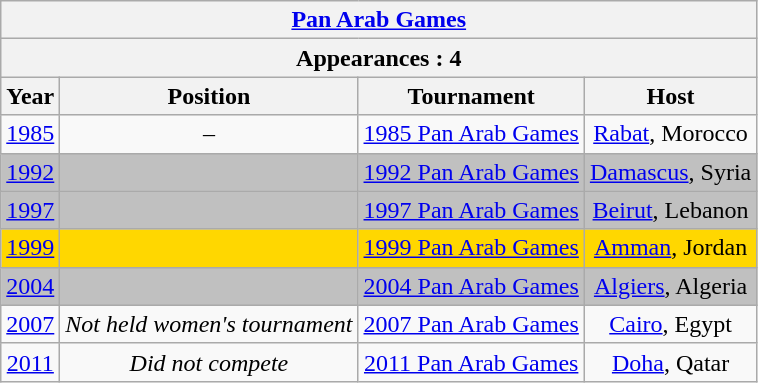<table class="wikitable" style="text-align: center;font-size:100%;">
<tr>
<th colspan=20><a href='#'>Pan Arab Games</a></th>
</tr>
<tr>
<th colspan=20>Appearances : 4</th>
</tr>
<tr>
<th>Year</th>
<th>Position</th>
<th>Tournament</th>
<th>Host</th>
</tr>
<tr valign="top" bgcolor=>
<td> <a href='#'>1985</a></td>
<td>–</td>
<td><a href='#'>1985 Pan Arab Games</a></td>
<td><a href='#'>Rabat</a>, Morocco</td>
</tr>
<tr valign="top" bgcolor=silver>
<td> <a href='#'>1992</a></td>
<td></td>
<td><a href='#'>1992 Pan Arab Games</a></td>
<td><a href='#'>Damascus</a>, Syria</td>
</tr>
<tr valign="top" bgcolor=silver>
<td> <a href='#'>1997</a></td>
<td></td>
<td><a href='#'>1997 Pan Arab Games</a></td>
<td><a href='#'>Beirut</a>, Lebanon</td>
</tr>
<tr valign="top" bgcolor=gold>
<td> <a href='#'>1999</a></td>
<td></td>
<td><a href='#'>1999 Pan Arab Games</a></td>
<td><a href='#'>Amman</a>, Jordan</td>
</tr>
<tr valign="top" bgcolor=silver>
<td> <a href='#'>2004</a></td>
<td></td>
<td><a href='#'>2004 Pan Arab Games</a></td>
<td><a href='#'>Algiers</a>, Algeria</td>
</tr>
<tr valign="top" bgcolor=>
<td> <a href='#'>2007</a></td>
<td><em>Not held women's tournament</em></td>
<td><a href='#'>2007 Pan Arab Games</a></td>
<td><a href='#'>Cairo</a>, Egypt</td>
</tr>
<tr valign="top" bgcolor=>
<td> <a href='#'>2011</a></td>
<td><em>Did not compete</em></td>
<td><a href='#'>2011 Pan Arab Games</a></td>
<td><a href='#'>Doha</a>, Qatar</td>
</tr>
</table>
